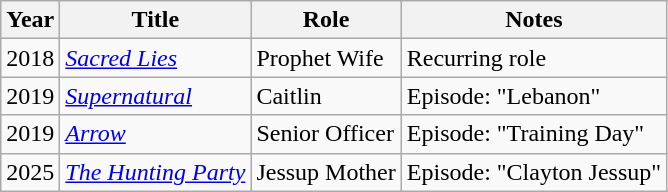<table class="wikitable sortable">
<tr>
<th>Year</th>
<th>Title</th>
<th>Role</th>
<th class = "unsortable">Notes</th>
</tr>
<tr>
<td>2018</td>
<td><em><a href='#'>Sacred Lies</a></em></td>
<td>Prophet Wife</td>
<td>Recurring role</td>
</tr>
<tr>
<td>2019</td>
<td><em><a href='#'>Supernatural</a></em></td>
<td>Caitlin</td>
<td>Episode: "Lebanon"</td>
</tr>
<tr>
<td>2019</td>
<td><em><a href='#'>Arrow</a></em></td>
<td>Senior Officer</td>
<td>Episode: "Training Day"</td>
</tr>
<tr>
<td>2025</td>
<td><em><a href='#'>The Hunting Party</a></em></td>
<td>Jessup Mother</td>
<td>Episode: "Clayton Jessup"</td>
</tr>
</table>
